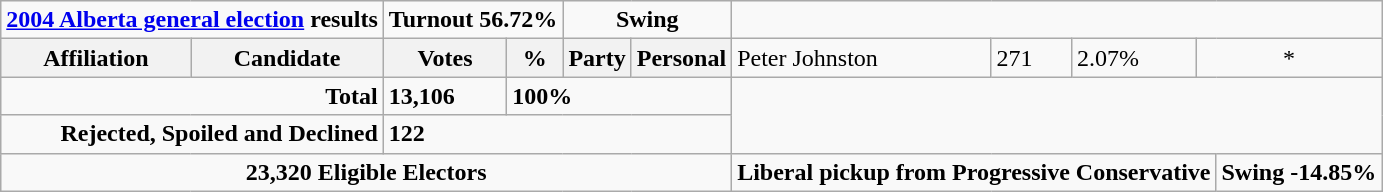<table class="wikitable">
<tr>
<td colspan="3" align=center><strong><a href='#'>2004 Alberta general election</a> results</strong></td>
<td colspan=2><strong>Turnout 56.72%</strong></td>
<td colspan="2" align=center><strong>Swing</strong></td>
</tr>
<tr>
<th colspan="2">Affiliation</th>
<th>Candidate</th>
<th>Votes</th>
<th>%</th>
<th>Party</th>
<th>Personal<br>



</th>
<td>Peter Johnston</td>
<td>271</td>
<td>2.07%</td>
<td colspan=2 align=center>*<br></td>
</tr>
<tr>
<td colspan="3" align ="right"><strong>Total</strong></td>
<td><strong>13,106</strong></td>
<td colspan=3><strong>100%</strong></td>
</tr>
<tr>
<td colspan="3" align="right"><strong>Rejected, Spoiled and Declined</strong></td>
<td colspan="4"><strong>122</strong></td>
</tr>
<tr>
<td align=center colspan=7><strong>23,320 Eligible Electors</strong><br></td>
<td colspan=4><strong>Liberal pickup from Progressive Conservative</strong></td>
<td colspan=2><strong>Swing -14.85%</strong></td>
</tr>
</table>
